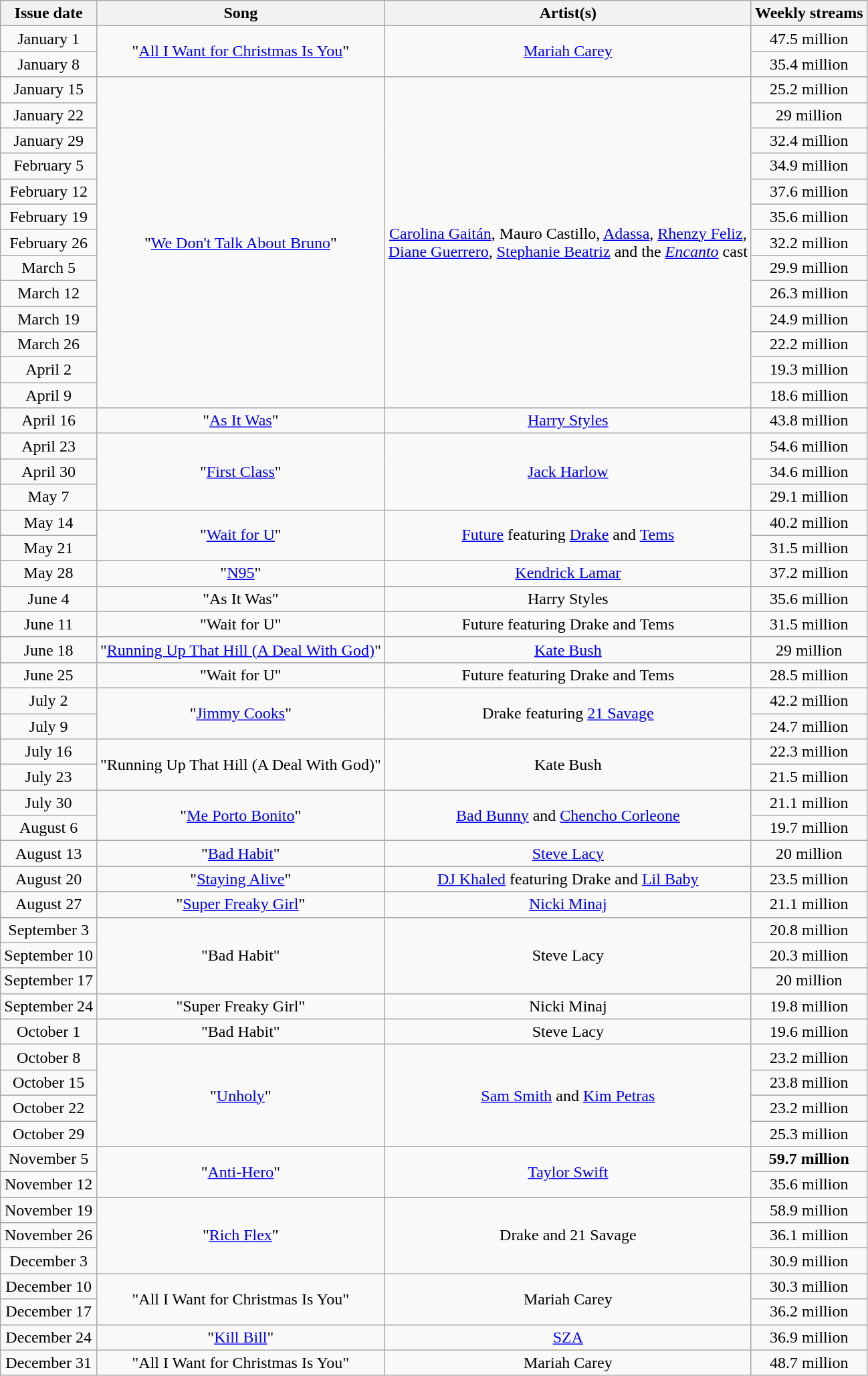<table class="wikitable sortable" style="text-align: center;">
<tr>
<th>Issue date</th>
<th>Song</th>
<th>Artist(s)</th>
<th>Weekly streams</th>
</tr>
<tr>
<td>January 1</td>
<td rowspan="2">"<a href='#'>All I Want for Christmas Is You</a>"</td>
<td rowspan="2"><a href='#'>Mariah Carey</a></td>
<td>47.5 million</td>
</tr>
<tr>
<td>January 8</td>
<td>35.4 million</td>
</tr>
<tr>
<td>January 15</td>
<td rowspan="13">"<a href='#'>We Don't Talk About Bruno</a>"</td>
<td rowspan="13"><a href='#'>Carolina Gaitán</a>, Mauro Castillo, <a href='#'>Adassa</a>, <a href='#'>Rhenzy Feliz</a>,<br> <a href='#'>Diane Guerrero</a>, <a href='#'>Stephanie Beatriz</a> and the <em><a href='#'>Encanto</a></em> cast</td>
<td>25.2 million</td>
</tr>
<tr>
<td>January 22</td>
<td>29 million</td>
</tr>
<tr>
<td>January 29</td>
<td>32.4 million</td>
</tr>
<tr>
<td>February 5</td>
<td>34.9 million</td>
</tr>
<tr>
<td>February 12</td>
<td>37.6 million</td>
</tr>
<tr>
<td>February 19</td>
<td>35.6 million</td>
</tr>
<tr>
<td>February 26</td>
<td>32.2 million</td>
</tr>
<tr>
<td>March 5</td>
<td>29.9 million</td>
</tr>
<tr>
<td>March 12</td>
<td>26.3 million</td>
</tr>
<tr>
<td>March 19</td>
<td>24.9 million</td>
</tr>
<tr>
<td>March 26</td>
<td>22.2 million</td>
</tr>
<tr>
<td>April 2</td>
<td>19.3 million</td>
</tr>
<tr>
<td>April 9</td>
<td>18.6 million</td>
</tr>
<tr>
<td>April 16</td>
<td>"<a href='#'>As It Was</a>"</td>
<td><a href='#'>Harry Styles</a></td>
<td>43.8 million</td>
</tr>
<tr>
<td>April 23</td>
<td rowspan="3">"<a href='#'>First Class</a>"</td>
<td rowspan="3"><a href='#'>Jack Harlow</a></td>
<td>54.6 million</td>
</tr>
<tr>
<td>April 30</td>
<td>34.6 million</td>
</tr>
<tr>
<td>May 7</td>
<td>29.1 million</td>
</tr>
<tr>
<td>May 14</td>
<td rowspan="2">"<a href='#'>Wait for U</a>"</td>
<td rowspan="2"><a href='#'>Future</a> featuring <a href='#'>Drake</a> and <a href='#'>Tems</a></td>
<td>40.2 million</td>
</tr>
<tr>
<td>May 21</td>
<td>31.5 million</td>
</tr>
<tr>
<td>May 28</td>
<td>"<a href='#'>N95</a>"</td>
<td><a href='#'>Kendrick Lamar</a></td>
<td>37.2 million</td>
</tr>
<tr>
<td>June 4</td>
<td>"As It Was"</td>
<td>Harry Styles</td>
<td>35.6 million</td>
</tr>
<tr>
<td>June 11</td>
<td>"Wait for U"</td>
<td>Future featuring Drake and Tems</td>
<td>31.5 million</td>
</tr>
<tr>
<td>June 18</td>
<td>"<a href='#'>Running Up That Hill (A Deal With God)</a>"</td>
<td><a href='#'>Kate Bush</a></td>
<td>29 million</td>
</tr>
<tr>
<td>June 25</td>
<td>"Wait for U"</td>
<td>Future featuring Drake and Tems</td>
<td>28.5 million</td>
</tr>
<tr>
<td>July 2</td>
<td rowspan="2">"<a href='#'>Jimmy Cooks</a>"</td>
<td rowspan="2">Drake featuring <a href='#'>21 Savage</a></td>
<td>42.2 million</td>
</tr>
<tr>
<td>July 9</td>
<td>24.7 million</td>
</tr>
<tr>
<td>July 16</td>
<td rowspan="2">"Running Up That Hill (A Deal With God)"</td>
<td rowspan="2">Kate Bush</td>
<td>22.3 million</td>
</tr>
<tr>
<td>July 23</td>
<td>21.5 million</td>
</tr>
<tr>
<td>July 30</td>
<td rowspan="2">"<a href='#'>Me Porto Bonito</a>"</td>
<td rowspan="2"><a href='#'>Bad Bunny</a> and <a href='#'>Chencho Corleone</a></td>
<td>21.1 million</td>
</tr>
<tr>
<td>August 6</td>
<td>19.7 million</td>
</tr>
<tr>
<td>August 13</td>
<td>"<a href='#'>Bad Habit</a>"</td>
<td><a href='#'>Steve Lacy</a></td>
<td>20 million</td>
</tr>
<tr>
<td>August 20</td>
<td>"<a href='#'>Staying Alive</a>"</td>
<td><a href='#'>DJ Khaled</a> featuring Drake and <a href='#'>Lil Baby</a></td>
<td>23.5 million</td>
</tr>
<tr>
<td>August 27</td>
<td>"<a href='#'>Super Freaky Girl</a>"</td>
<td><a href='#'>Nicki Minaj</a></td>
<td>21.1 million</td>
</tr>
<tr>
<td>September 3</td>
<td rowspan="3">"Bad Habit"</td>
<td rowspan="3">Steve Lacy</td>
<td>20.8 million</td>
</tr>
<tr>
<td>September 10</td>
<td>20.3 million</td>
</tr>
<tr>
<td>September 17</td>
<td>20 million</td>
</tr>
<tr>
<td>September 24</td>
<td>"Super Freaky Girl"</td>
<td>Nicki Minaj</td>
<td>19.8 million</td>
</tr>
<tr>
<td>October 1</td>
<td>"Bad Habit"</td>
<td>Steve Lacy</td>
<td>19.6 million</td>
</tr>
<tr>
<td>October 8</td>
<td rowspan="4">"<a href='#'>Unholy</a>"</td>
<td rowspan="4"><a href='#'>Sam Smith</a> and <a href='#'>Kim Petras</a></td>
<td>23.2 million</td>
</tr>
<tr>
<td>October 15</td>
<td>23.8 million</td>
</tr>
<tr>
<td>October 22</td>
<td>23.2 million</td>
</tr>
<tr>
<td>October 29</td>
<td>25.3 million</td>
</tr>
<tr>
<td>November 5</td>
<td rowspan="2">"<a href='#'>Anti-Hero</a>"</td>
<td rowspan="2"><a href='#'>Taylor Swift</a></td>
<td><strong>59.7 million</strong></td>
</tr>
<tr>
<td>November 12</td>
<td>35.6 million</td>
</tr>
<tr>
<td>November 19</td>
<td rowspan="3">"<a href='#'>Rich Flex</a>"</td>
<td rowspan="3">Drake and 21 Savage</td>
<td>58.9 million</td>
</tr>
<tr>
<td>November 26</td>
<td>36.1 million</td>
</tr>
<tr>
<td>December 3</td>
<td>30.9 million</td>
</tr>
<tr>
<td>December 10</td>
<td rowspan="2">"All I Want for Christmas Is You"</td>
<td rowspan="2">Mariah Carey</td>
<td>30.3 million</td>
</tr>
<tr>
<td>December 17</td>
<td>36.2 million</td>
</tr>
<tr>
<td>December 24</td>
<td>"<a href='#'>Kill Bill</a>"</td>
<td><a href='#'>SZA</a></td>
<td>36.9 million</td>
</tr>
<tr>
<td>December 31</td>
<td>"All I Want for Christmas Is You"</td>
<td>Mariah Carey</td>
<td>48.7 million</td>
</tr>
</table>
